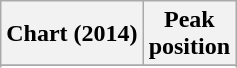<table class="wikitable sortable">
<tr>
<th>Chart (2014)</th>
<th>Peak<br>position</th>
</tr>
<tr>
</tr>
<tr>
</tr>
<tr>
</tr>
</table>
